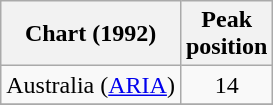<table class="wikitable sortable plainrowheaders" style="text-align:center;">
<tr>
<th scope="col">Chart (1992)</th>
<th scope="col">Peak<br>position</th>
</tr>
<tr>
<td align="left">Australia (<a href='#'>ARIA</a>)</td>
<td>14</td>
</tr>
<tr>
</tr>
</table>
